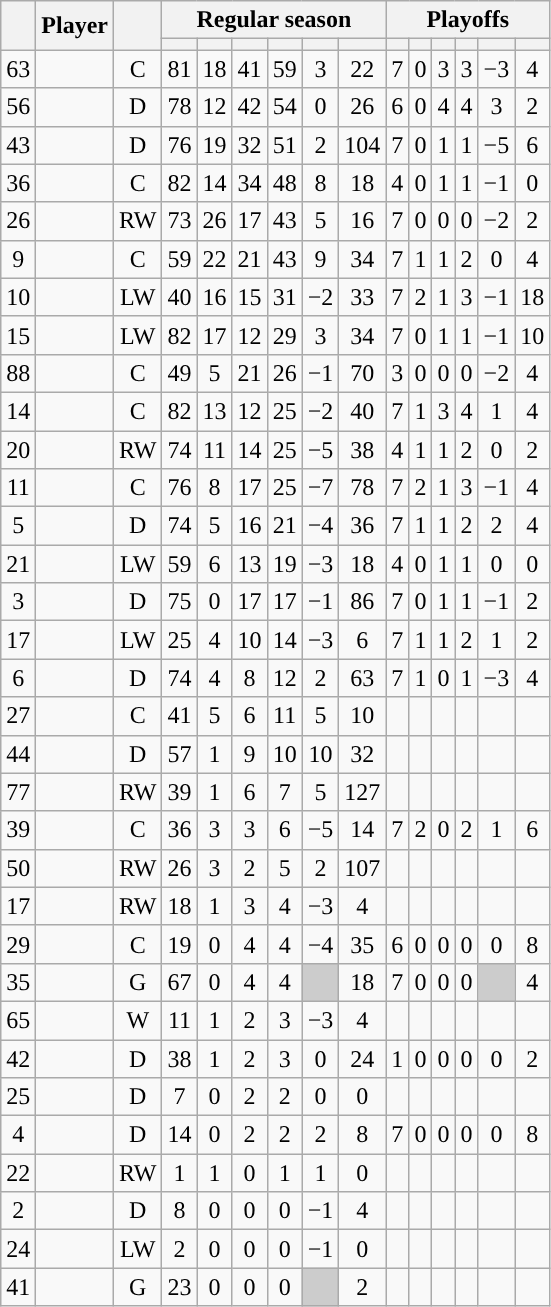<table class="wikitable sortable plainrowheaders" style="text-align:center;">
<tr>
<th scope="col" data-sort-type="number" rowspan="2"></th>
<th scope="col" rowspan="2">Player</th>
<th scope="col" rowspan="2"></th>
<th scope=colgroup colspan=6>Regular season</th>
<th scope=colgroup colspan=6>Playoffs</th>
</tr>
<tr>
<th scope="col" data-sort-type="number"></th>
<th scope="col" data-sort-type="number"></th>
<th scope="col" data-sort-type="number"></th>
<th scope="col" data-sort-type="number"></th>
<th scope="col" data-sort-type="number"></th>
<th scope="col" data-sort-type="number"></th>
<th scope="col" data-sort-type="number"></th>
<th scope="col" data-sort-type="number"></th>
<th scope="col" data-sort-type="number"></th>
<th scope="col" data-sort-type="number"></th>
<th scope="col" data-sort-type="number"></th>
<th scope="col" data-sort-type="number"></th>
</tr>
<tr>
<td scope="row">63</td>
<td align="left"></td>
<td>C</td>
<td>81</td>
<td>18</td>
<td>41</td>
<td>59</td>
<td>3</td>
<td>22</td>
<td>7</td>
<td>0</td>
<td>3</td>
<td>3</td>
<td>−3</td>
<td>4</td>
</tr>
<tr>
<td scope="row">56</td>
<td align="left"></td>
<td>D</td>
<td>78</td>
<td>12</td>
<td>42</td>
<td>54</td>
<td>0</td>
<td>26</td>
<td>6</td>
<td>0</td>
<td>4</td>
<td>4</td>
<td>3</td>
<td>2</td>
</tr>
<tr>
<td scope="row">43</td>
<td align="left"></td>
<td>D</td>
<td>76</td>
<td>19</td>
<td>32</td>
<td>51</td>
<td>2</td>
<td>104</td>
<td>7</td>
<td>0</td>
<td>1</td>
<td>1</td>
<td>−5</td>
<td>6</td>
</tr>
<tr>
<td scope="row">36</td>
<td align="left"></td>
<td>C</td>
<td>82</td>
<td>14</td>
<td>34</td>
<td>48</td>
<td>8</td>
<td>18</td>
<td>4</td>
<td>0</td>
<td>1</td>
<td>1</td>
<td>−1</td>
<td>0</td>
</tr>
<tr>
<td scope="row">26</td>
<td align="left"></td>
<td>RW</td>
<td>73</td>
<td>26</td>
<td>17</td>
<td>43</td>
<td>5</td>
<td>16</td>
<td>7</td>
<td>0</td>
<td>0</td>
<td>0</td>
<td>−2</td>
<td>2</td>
</tr>
<tr>
<td scope="row">9</td>
<td align="left"></td>
<td>C</td>
<td>59</td>
<td>22</td>
<td>21</td>
<td>43</td>
<td>9</td>
<td>34</td>
<td>7</td>
<td>1</td>
<td>1</td>
<td>2</td>
<td>0</td>
<td>4</td>
</tr>
<tr>
<td scope="row">10</td>
<td align="left"></td>
<td>LW</td>
<td>40</td>
<td>16</td>
<td>15</td>
<td>31</td>
<td>−2</td>
<td>33</td>
<td>7</td>
<td>2</td>
<td>1</td>
<td>3</td>
<td>−1</td>
<td>18</td>
</tr>
<tr>
<td scope="row">15</td>
<td align="left"></td>
<td>LW</td>
<td>82</td>
<td>17</td>
<td>12</td>
<td>29</td>
<td>3</td>
<td>34</td>
<td>7</td>
<td>0</td>
<td>1</td>
<td>1</td>
<td>−1</td>
<td>10</td>
</tr>
<tr>
<td scope="row">88</td>
<td align="left"></td>
<td>C</td>
<td>49</td>
<td>5</td>
<td>21</td>
<td>26</td>
<td>−1</td>
<td>70</td>
<td>3</td>
<td>0</td>
<td>0</td>
<td>0</td>
<td>−2</td>
<td>4</td>
</tr>
<tr>
<td scope="row">14</td>
<td align="left"></td>
<td>C</td>
<td>82</td>
<td>13</td>
<td>12</td>
<td>25</td>
<td>−2</td>
<td>40</td>
<td>7</td>
<td>1</td>
<td>3</td>
<td>4</td>
<td>1</td>
<td>4</td>
</tr>
<tr>
<td scope="row">20</td>
<td align="left"></td>
<td>RW</td>
<td>74</td>
<td>11</td>
<td>14</td>
<td>25</td>
<td>−5</td>
<td>38</td>
<td>4</td>
<td>1</td>
<td>1</td>
<td>2</td>
<td>0</td>
<td>2</td>
</tr>
<tr>
<td scope="row">11</td>
<td align="left"></td>
<td>C</td>
<td>76</td>
<td>8</td>
<td>17</td>
<td>25</td>
<td>−7</td>
<td>78</td>
<td>7</td>
<td>2</td>
<td>1</td>
<td>3</td>
<td>−1</td>
<td>4</td>
</tr>
<tr>
<td scope="row">5</td>
<td align="left"></td>
<td>D</td>
<td>74</td>
<td>5</td>
<td>16</td>
<td>21</td>
<td>−4</td>
<td>36</td>
<td>7</td>
<td>1</td>
<td>1</td>
<td>2</td>
<td>2</td>
<td>4</td>
</tr>
<tr>
<td scope="row">21</td>
<td align="left"></td>
<td>LW</td>
<td>59</td>
<td>6</td>
<td>13</td>
<td>19</td>
<td>−3</td>
<td>18</td>
<td>4</td>
<td>0</td>
<td>1</td>
<td>1</td>
<td>0</td>
<td>0</td>
</tr>
<tr>
<td scope="row">3</td>
<td align="left"></td>
<td>D</td>
<td>75</td>
<td>0</td>
<td>17</td>
<td>17</td>
<td>−1</td>
<td>86</td>
<td>7</td>
<td>0</td>
<td>1</td>
<td>1</td>
<td>−1</td>
<td>2</td>
</tr>
<tr>
<td scope="row">17</td>
<td align="left"></td>
<td>LW</td>
<td>25</td>
<td>4</td>
<td>10</td>
<td>14</td>
<td>−3</td>
<td>6</td>
<td>7</td>
<td>1</td>
<td>1</td>
<td>2</td>
<td>1</td>
<td>2</td>
</tr>
<tr>
<td scope="row">6</td>
<td align="left"></td>
<td>D</td>
<td>74</td>
<td>4</td>
<td>8</td>
<td>12</td>
<td>2</td>
<td>63</td>
<td>7</td>
<td>1</td>
<td>0</td>
<td>1</td>
<td>−3</td>
<td>4</td>
</tr>
<tr>
<td scope="row">27</td>
<td align="left"></td>
<td>C</td>
<td>41</td>
<td>5</td>
<td>6</td>
<td>11</td>
<td>5</td>
<td>10</td>
<td></td>
<td></td>
<td></td>
<td></td>
<td></td>
<td></td>
</tr>
<tr>
<td scope="row">44</td>
<td align="left"></td>
<td>D</td>
<td>57</td>
<td>1</td>
<td>9</td>
<td>10</td>
<td>10</td>
<td>32</td>
<td></td>
<td></td>
<td></td>
<td></td>
<td></td>
<td></td>
</tr>
<tr>
<td scope="row">77</td>
<td align="left"></td>
<td>RW</td>
<td>39</td>
<td>1</td>
<td>6</td>
<td>7</td>
<td>5</td>
<td>127</td>
<td></td>
<td></td>
<td></td>
<td></td>
<td></td>
<td></td>
</tr>
<tr>
<td scope="row">39</td>
<td align="left"></td>
<td>C</td>
<td>36</td>
<td>3</td>
<td>3</td>
<td>6</td>
<td>−5</td>
<td>14</td>
<td>7</td>
<td>2</td>
<td>0</td>
<td>2</td>
<td>1</td>
<td>6</td>
</tr>
<tr>
<td scope="row">50</td>
<td align="left"></td>
<td>RW</td>
<td>26</td>
<td>3</td>
<td>2</td>
<td>5</td>
<td>2</td>
<td>107</td>
<td></td>
<td></td>
<td></td>
<td></td>
<td></td>
<td></td>
</tr>
<tr>
<td scope="row">17</td>
<td align="left"></td>
<td>RW</td>
<td>18</td>
<td>1</td>
<td>3</td>
<td>4</td>
<td>−3</td>
<td>4</td>
<td></td>
<td></td>
<td></td>
<td></td>
<td></td>
<td></td>
</tr>
<tr>
<td scope="row">29</td>
<td align="left"></td>
<td>C</td>
<td>19</td>
<td>0</td>
<td>4</td>
<td>4</td>
<td>−4</td>
<td>35</td>
<td>6</td>
<td>0</td>
<td>0</td>
<td>0</td>
<td>0</td>
<td>8</td>
</tr>
<tr>
<td scope="row">35</td>
<td align="left"></td>
<td>G</td>
<td>67</td>
<td>0</td>
<td>4</td>
<td>4</td>
<td style="background:#ccc"></td>
<td>18</td>
<td>7</td>
<td>0</td>
<td>0</td>
<td>0</td>
<td style="background:#ccc"></td>
<td>4</td>
</tr>
<tr>
<td scope="row">65</td>
<td align="left"></td>
<td>W</td>
<td>11</td>
<td>1</td>
<td>2</td>
<td>3</td>
<td>−3</td>
<td>4</td>
<td></td>
<td></td>
<td></td>
<td></td>
<td></td>
<td></td>
</tr>
<tr>
<td scope="row">42</td>
<td align="left"></td>
<td>D</td>
<td>38</td>
<td>1</td>
<td>2</td>
<td>3</td>
<td>0</td>
<td>24</td>
<td>1</td>
<td>0</td>
<td>0</td>
<td>0</td>
<td>0</td>
<td>2</td>
</tr>
<tr>
<td scope="row">25</td>
<td align="left"></td>
<td>D</td>
<td>7</td>
<td>0</td>
<td>2</td>
<td>2</td>
<td>0</td>
<td>0</td>
<td></td>
<td></td>
<td></td>
<td></td>
<td></td>
<td></td>
</tr>
<tr>
<td scope="row">4</td>
<td align="left"></td>
<td>D</td>
<td>14</td>
<td>0</td>
<td>2</td>
<td>2</td>
<td>2</td>
<td>8</td>
<td>7</td>
<td>0</td>
<td>0</td>
<td>0</td>
<td>0</td>
<td>8</td>
</tr>
<tr>
<td scope="row">22</td>
<td align="left"></td>
<td>RW</td>
<td>1</td>
<td>1</td>
<td>0</td>
<td>1</td>
<td>1</td>
<td>0</td>
<td></td>
<td></td>
<td></td>
<td></td>
<td></td>
<td></td>
</tr>
<tr>
<td scope="row">2</td>
<td align="left"></td>
<td>D</td>
<td>8</td>
<td>0</td>
<td>0</td>
<td>0</td>
<td>−1</td>
<td>4</td>
<td></td>
<td></td>
<td></td>
<td></td>
<td></td>
<td></td>
</tr>
<tr>
<td scope="row">24</td>
<td align="left"></td>
<td>LW</td>
<td>2</td>
<td>0</td>
<td>0</td>
<td>0</td>
<td>−1</td>
<td>0</td>
<td></td>
<td></td>
<td></td>
<td></td>
<td></td>
<td></td>
</tr>
<tr>
<td scope="row">41</td>
<td align="left"></td>
<td>G</td>
<td>23</td>
<td>0</td>
<td>0</td>
<td>0</td>
<td style="background:#ccc"></td>
<td>2</td>
<td></td>
<td></td>
<td></td>
<td></td>
<td></td>
<td></td>
</tr>
</table>
